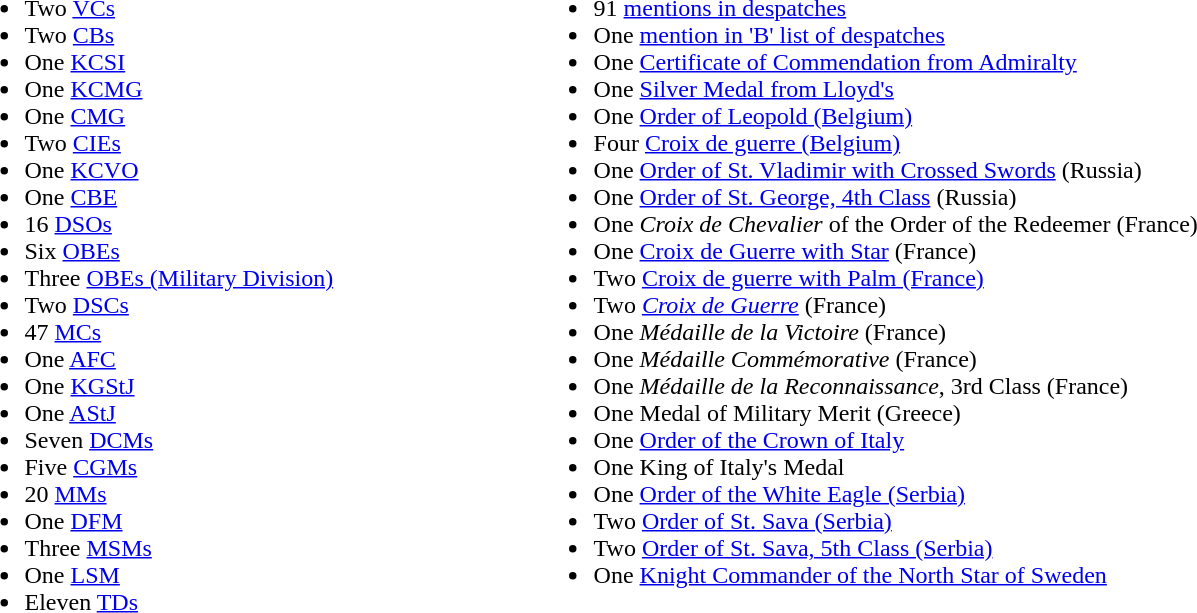<table style="width:100%;">
<tr>
<td style="vertical-align: top; width: 30%;"><br><ul><li>Two <a href='#'>VCs</a></li><li>Two <a href='#'>CBs</a></li><li>One <a href='#'>KCSI</a></li><li>One <a href='#'>KCMG</a></li><li>One <a href='#'>CMG</a></li><li>Two <a href='#'>CIEs</a></li><li>One <a href='#'>KCVO</a></li><li>One <a href='#'>CBE</a></li><li>16 <a href='#'>DSOs</a></li><li>Six <a href='#'>OBEs</a></li><li>Three <a href='#'>OBEs (Military Division)</a></li><li>Two <a href='#'>DSCs</a></li><li>47 <a href='#'>MCs</a></li><li>One <a href='#'>AFC</a></li><li>One <a href='#'>KGStJ</a></li><li>One <a href='#'>AStJ</a></li><li>Seven <a href='#'>DCMs</a></li><li>Five <a href='#'>CGMs</a></li><li>20 <a href='#'>MMs</a></li><li>One <a href='#'>DFM</a></li><li>Three <a href='#'>MSMs</a></li><li>One <a href='#'>LSM</a></li><li>Eleven <a href='#'>TDs</a></li></ul></td>
<td style="vertical-align: top; width: 70%;"><br><ul><li>91 <a href='#'>mentions in despatches</a></li><li>One <a href='#'>mention in 'B' list of despatches</a></li><li>One <a href='#'>Certificate of Commendation from Admiralty</a></li><li>One <a href='#'>Silver Medal from Lloyd's</a></li><li>One <a href='#'>Order of Leopold (Belgium)</a></li><li>Four <a href='#'>Croix de guerre (Belgium)</a></li><li>One <a href='#'>Order of St. Vladimir with Crossed Swords</a> (Russia)</li><li>One <a href='#'>Order of St. George, 4th Class</a> (Russia)</li><li>One <em>Croix de Chevalier</em> of the Order of the Redeemer (France)</li><li>One <a href='#'>Croix de Guerre with Star</a> (France)</li><li>Two <a href='#'>Croix de guerre with Palm (France)</a></li><li>Two <em><a href='#'>Croix de Guerre</a></em> (France)</li><li>One <em>Médaille de la Victoire</em> (France)</li><li>One <em>Médaille Commémorative</em> (France)</li><li>One <em>Médaille de la Reconnaissance</em>, 3rd Class (France)</li><li>One Medal of Military Merit (Greece)</li><li>One <a href='#'>Order of the Crown of Italy</a></li><li>One King of Italy's Medal</li><li>One <a href='#'>Order of the White Eagle (Serbia)</a></li><li>Two <a href='#'>Order of St. Sava (Serbia)</a></li><li>Two <a href='#'>Order of St. Sava, 5th Class (Serbia)</a></li><li>One <a href='#'>Knight Commander of the North Star of Sweden</a></li></ul></td>
</tr>
</table>
